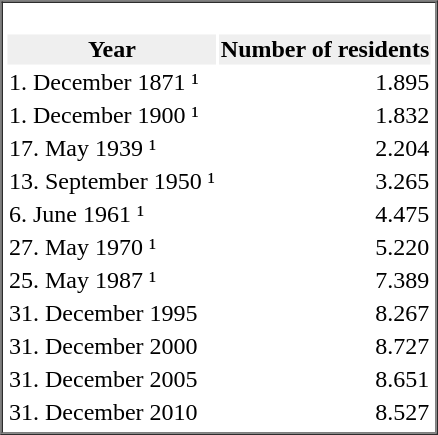<table border="1" cellspacing="0">
<tr>
<td valign="top"><br><table>
<tr>
<th style="background:#efefef;">Year</th>
<th style="background:#efefef;">Number of residents</th>
</tr>
<tr>
<td>1. December 1871 ¹</td>
<td align="right">1.895</td>
</tr>
<tr>
<td>1. December 1900 ¹</td>
<td align="right">1.832</td>
</tr>
<tr>
<td>17. May 1939 ¹</td>
<td align="right">2.204</td>
</tr>
<tr>
<td>13. September 1950 ¹</td>
<td align="right">3.265</td>
</tr>
<tr>
<td>6. June 1961 ¹</td>
<td align="right">4.475</td>
</tr>
<tr>
<td>27. May 1970 ¹</td>
<td align="right">5.220</td>
</tr>
<tr>
<td>25. May 1987 ¹</td>
<td align="right">7.389</td>
</tr>
<tr>
<td>31. December 1995</td>
<td align="right">8.267</td>
</tr>
<tr>
<td>31. December 2000</td>
<td align="right">8.727</td>
</tr>
<tr>
<td>31. December 2005</td>
<td align="right">8.651</td>
</tr>
<tr>
<td>31. December 2010</td>
<td align="right">8.527</td>
</tr>
</table>
</td>
</tr>
</table>
